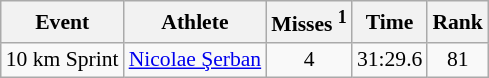<table class="wikitable" style="font-size:90%">
<tr>
<th>Event</th>
<th>Athlete</th>
<th>Misses <sup>1</sup></th>
<th>Time</th>
<th>Rank</th>
</tr>
<tr>
<td>10 km Sprint</td>
<td><a href='#'>Nicolae Şerban</a></td>
<td align="center">4</td>
<td align="center">31:29.6</td>
<td align="center">81</td>
</tr>
</table>
